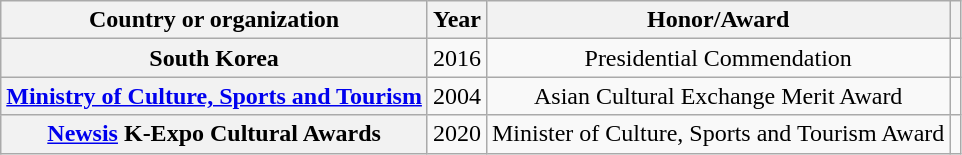<table class="wikitable sortable plainrowheaders" style="text-align:center">
<tr>
<th scope="col">Country or organization</th>
<th scope="col">Year</th>
<th scope="col">Honor/Award</th>
<th class="unsortable" scope="col"></th>
</tr>
<tr>
<th scope="row">South Korea</th>
<td>2016</td>
<td>Presidential Commendation</td>
<td></td>
</tr>
<tr>
<th scope="row"><a href='#'>Ministry of Culture, Sports and Tourism</a></th>
<td>2004</td>
<td>Asian Cultural Exchange Merit Award</td>
<td></td>
</tr>
<tr>
<th scope="row"><a href='#'>Newsis</a> K-Expo Cultural Awards</th>
<td>2020</td>
<td>Minister of Culture, Sports and Tourism Award</td>
<td></td>
</tr>
</table>
